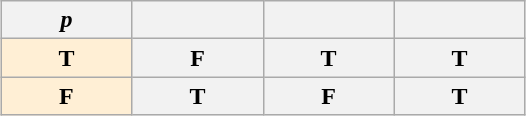<table class="wikitable" style="margin:1em auto; text-align:center;">
<tr>
<th style="width:80px"><em>p</em></th>
<th style="width:80px"></th>
<th style="width:80px"></th>
<th style="width:80px"></th>
</tr>
<tr>
<th style="background:papayawhip">T</th>
<th>F</th>
<th>T</th>
<th>T</th>
</tr>
<tr>
<th style="background:papayawhip">F</th>
<th>T</th>
<th>F</th>
<th>T</th>
</tr>
</table>
